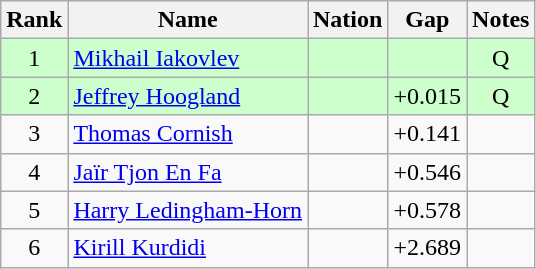<table class="wikitable sortable" style="text-align:center">
<tr>
<th>Rank</th>
<th>Name</th>
<th>Nation</th>
<th>Gap</th>
<th>Notes</th>
</tr>
<tr bgcolor=ccffcc>
<td>1</td>
<td align=left><a href='#'>Mikhail Iakovlev</a></td>
<td align=left></td>
<td></td>
<td>Q</td>
</tr>
<tr bgcolor=ccffcc>
<td>2</td>
<td align=left><a href='#'>Jeffrey Hoogland</a></td>
<td align=left></td>
<td>+0.015</td>
<td>Q</td>
</tr>
<tr>
<td>3</td>
<td align=left><a href='#'>Thomas Cornish</a></td>
<td align=left></td>
<td>+0.141</td>
<td></td>
</tr>
<tr>
<td>4</td>
<td align=left><a href='#'>Jaïr Tjon En Fa</a></td>
<td align=left></td>
<td>+0.546</td>
<td></td>
</tr>
<tr>
<td>5</td>
<td align=left><a href='#'>Harry Ledingham-Horn</a></td>
<td align=left></td>
<td>+0.578</td>
<td></td>
</tr>
<tr>
<td>6</td>
<td align=left><a href='#'>Kirill Kurdidi</a></td>
<td align=left></td>
<td>+2.689</td>
<td></td>
</tr>
</table>
